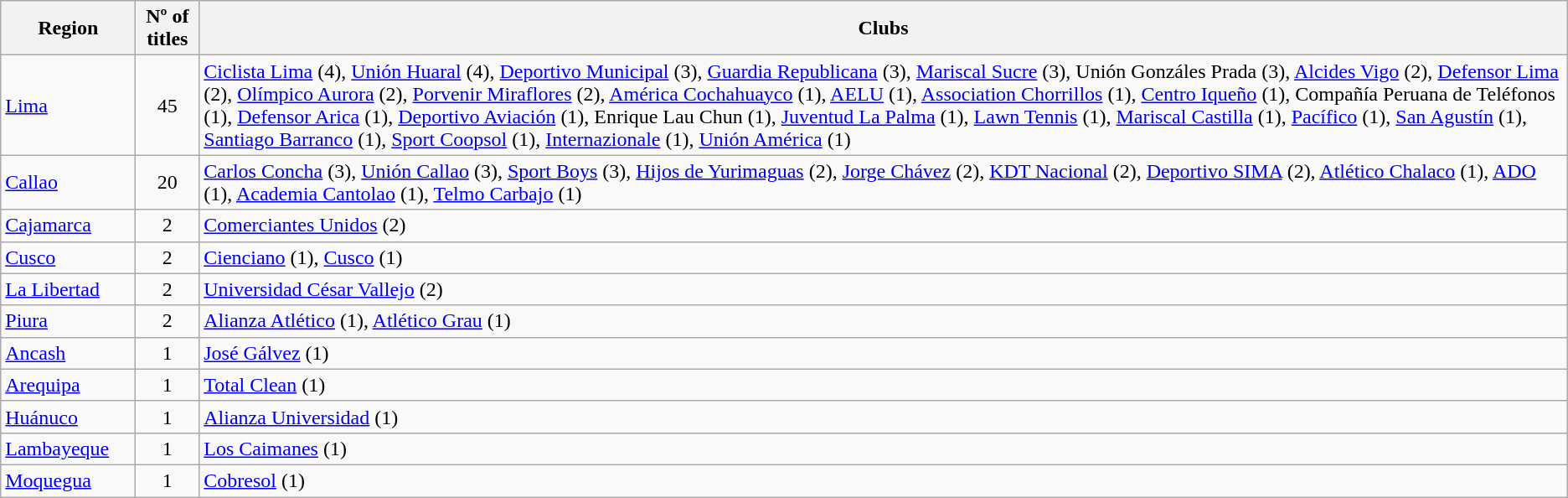<table class="sortable wikitable">
<tr>
<th scope=col width=100>Region</th>
<th>Nº of titles</th>
<th>Clubs</th>
</tr>
<tr>
<td> <a href='#'>Lima</a></td>
<td align=center>45</td>
<td><a href='#'>Ciclista Lima</a> (4), <a href='#'>Unión Huaral</a> (4), <a href='#'>Deportivo Municipal</a> (3), <a href='#'>Guardia Republicana</a> (3), <a href='#'>Mariscal Sucre</a> (3), Unión Gonzáles Prada (3), <a href='#'>Alcides Vigo</a> (2), <a href='#'>Defensor Lima</a> (2), <a href='#'>Olímpico Aurora</a> (2), <a href='#'>Porvenir Miraflores</a> (2), <a href='#'>América Cochahuayco</a> (1), <a href='#'>AELU</a> (1), <a href='#'>Association Chorrillos</a> (1),  <a href='#'>Centro Iqueño</a> (1), Compañía Peruana de Teléfonos (1), <a href='#'>Defensor Arica</a> (1), <a href='#'>Deportivo Aviación</a> (1), Enrique Lau Chun (1), <a href='#'>Juventud La Palma</a> (1), <a href='#'>Lawn Tennis</a> (1), <a href='#'>Mariscal Castilla</a> (1), <a href='#'>Pacífico</a> (1), <a href='#'>San Agustín</a> (1), <a href='#'>Santiago Barranco</a> (1), <a href='#'>Sport Coopsol</a> (1), <a href='#'>Internazionale</a> (1), <a href='#'>Unión América</a> (1)</td>
</tr>
<tr>
<td> <a href='#'>Callao</a></td>
<td align=center>20</td>
<td><a href='#'>Carlos Concha</a> (3), <a href='#'>Unión Callao</a> (3), <a href='#'>Sport Boys</a> (3), <a href='#'>Hijos de Yurimaguas</a> (2), <a href='#'>Jorge Chávez</a> (2), <a href='#'>KDT Nacional</a> (2), <a href='#'>Deportivo SIMA</a> (2), <a href='#'>Atlético Chalaco</a> (1), <a href='#'>ADO</a> (1), <a href='#'>Academia Cantolao</a> (1), <a href='#'>Telmo Carbajo</a> (1)</td>
</tr>
<tr>
<td> <a href='#'>Cajamarca</a></td>
<td align=center>2</td>
<td><a href='#'>Comerciantes Unidos</a> (2)</td>
</tr>
<tr>
<td> <a href='#'>Cusco</a></td>
<td align=center>2</td>
<td><a href='#'>Cienciano</a> (1), <a href='#'>Cusco</a> (1)</td>
</tr>
<tr>
<td> <a href='#'>La Libertad</a></td>
<td align=center>2</td>
<td><a href='#'>Universidad César Vallejo</a> (2)</td>
</tr>
<tr>
<td> <a href='#'>Piura</a></td>
<td align=center>2</td>
<td><a href='#'>Alianza Atlético</a> (1), <a href='#'>Atlético Grau</a> (1)</td>
</tr>
<tr>
<td> <a href='#'>Ancash</a></td>
<td align=center>1</td>
<td><a href='#'>José Gálvez</a> (1)</td>
</tr>
<tr>
<td> <a href='#'>Arequipa</a></td>
<td align=center>1</td>
<td><a href='#'>Total Clean</a> (1)</td>
</tr>
<tr>
<td> <a href='#'>Huánuco</a></td>
<td align=center>1</td>
<td><a href='#'>Alianza Universidad</a> (1)</td>
</tr>
<tr>
<td> <a href='#'>Lambayeque</a></td>
<td align=center>1</td>
<td><a href='#'>Los Caimanes</a> (1)</td>
</tr>
<tr>
<td> <a href='#'>Moquegua</a></td>
<td align=center>1</td>
<td><a href='#'>Cobresol</a> (1)</td>
</tr>
</table>
